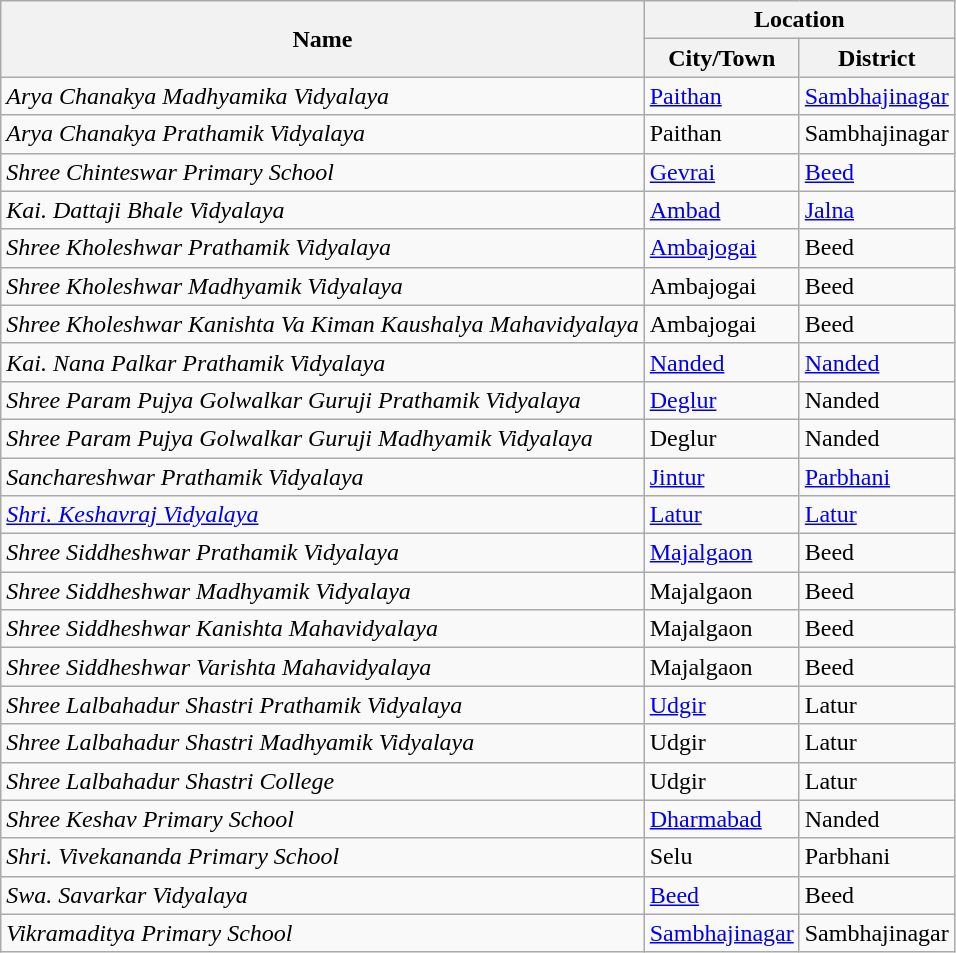<table class="wikitable">
<tr>
<th rowspan="2">Name</th>
<th colspan="2">Location</th>
</tr>
<tr>
<th>City/Town</th>
<th>District</th>
</tr>
<tr>
<td><em>Arya Chanakya Madhyamika Vidyalaya</em></td>
<td><a href='#'>Paithan</a></td>
<td><a href='#'>Sambhajinagar</a></td>
</tr>
<tr>
<td><em>Arya Chanakya Prathamik Vidyalaya</em></td>
<td>Paithan</td>
<td>Sambhajinagar</td>
</tr>
<tr>
<td><em>Shree Chinteswar Primary School</em></td>
<td><a href='#'>Gevrai</a></td>
<td><a href='#'>Beed</a></td>
</tr>
<tr>
<td><em>Kai. Dattaji Bhale Vidyalaya</em></td>
<td><a href='#'>Ambad</a></td>
<td><a href='#'>Jalna</a></td>
</tr>
<tr>
<td><em>Shree Kholeshwar Prathamik Vidyalaya</em></td>
<td><a href='#'>Ambajogai</a></td>
<td>Beed</td>
</tr>
<tr>
<td><em>Shree Kholeshwar Madhyamik Vidyalaya</em></td>
<td>Ambajogai</td>
<td>Beed</td>
</tr>
<tr>
<td><em>Shree Kholeshwar Kanishta Va Kiman Kaushalya Mahavidyalaya</em></td>
<td>Ambajogai</td>
<td>Beed</td>
</tr>
<tr>
<td><em>Kai. Nana Palkar Prathamik Vidyalaya</em></td>
<td><a href='#'>Nanded</a></td>
<td><a href='#'>Nanded</a></td>
</tr>
<tr>
<td><em>Shree Param Pujya Golwalkar Guruji Prathamik Vidyalaya</em></td>
<td><a href='#'>Deglur</a></td>
<td>Nanded</td>
</tr>
<tr>
<td><em>Shree Param Pujya Golwalkar Guruji Madhyamik Vidyalaya</em></td>
<td>Deglur</td>
<td>Nanded</td>
</tr>
<tr>
<td><em>Sanchareshwar  Prathamik Vidyalaya</em></td>
<td><a href='#'>Jintur</a></td>
<td><a href='#'>Parbhani</a></td>
</tr>
<tr>
<td><a href='#'><em>Shri. Keshavraj Vidyalaya</em></a></td>
<td><a href='#'>Latur</a></td>
<td><a href='#'>Latur</a></td>
</tr>
<tr>
<td><em>Shree Siddheshwar Prathamik Vidyalaya</em></td>
<td><a href='#'>Majalgaon</a></td>
<td>Beed</td>
</tr>
<tr>
<td><em>Shree Siddheshwar Madhyamik Vidyalaya</em></td>
<td>Majalgaon</td>
<td>Beed</td>
</tr>
<tr>
<td><em>Shree Siddheshwar Kanishta Mahavidyalaya</em></td>
<td>Majalgaon</td>
<td>Beed</td>
</tr>
<tr>
<td><em>Shree Siddheshwar Varishta Mahavidyalaya</em></td>
<td>Majalgaon</td>
<td>Beed</td>
</tr>
<tr>
<td><em>Shree Lalbahadur Shastri Prathamik Vidyalaya</em></td>
<td><a href='#'>Udgir</a></td>
<td>Latur</td>
</tr>
<tr>
<td><em>Shree Lalbahadur Shastri Madhyamik Vidyalaya</em></td>
<td>Udgir</td>
<td>Latur</td>
</tr>
<tr>
<td><em>Shree Lalbahadur Shastri College</em></td>
<td>Udgir</td>
<td>Latur</td>
</tr>
<tr>
<td><em>Shree Keshav Primary School</em></td>
<td><a href='#'>Dharmabad</a></td>
<td>Nanded</td>
</tr>
<tr>
<td><em>Shri. Vivekananda Primary School</em></td>
<td>Selu</td>
<td>Parbhani</td>
</tr>
<tr>
<td><em>Swa. Savarkar Vidyalaya</em></td>
<td><a href='#'>Beed</a></td>
<td>Beed</td>
</tr>
<tr>
<td><em>Vikramaditya Primary School</em></td>
<td><a href='#'>Sambhajinagar</a></td>
<td>Sambhajinagar</td>
</tr>
</table>
